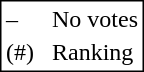<table style="border:1px solid black;">
<tr>
<td>–</td>
<td> </td>
<td>No votes</td>
</tr>
<tr>
<td>(#)</td>
<td> </td>
<td>Ranking</td>
</tr>
</table>
